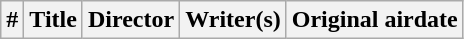<table class="wikitable plainrowheaders">
<tr>
<th>#</th>
<th>Title</th>
<th>Director</th>
<th>Writer(s)</th>
<th>Original airdate<br>










</th>
</tr>
</table>
